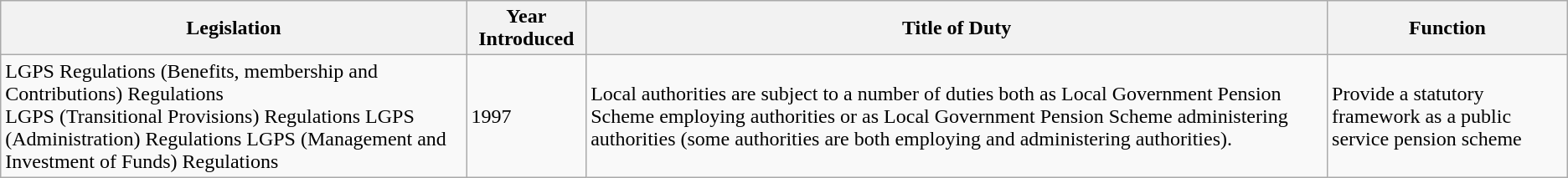<table class="wikitable sortable mw-collapsible mw-collapsed">
<tr>
<th>Legislation</th>
<th>Year Introduced</th>
<th>Title of Duty</th>
<th>Function</th>
</tr>
<tr>
<td>LGPS  Regulations (Benefits, membership and Contributions) Regulations<br>LGPS (Transitional Provisions) Regulations 
LGPS (Administration) Regulations
LGPS (Management and Investment of Funds) Regulations</td>
<td>1997</td>
<td>Local  authorities are subject to a number of duties both as Local Government  Pension Scheme employing authorities or as Local Government Pension Scheme  administering authorities (some authorities are both employing and  administering authorities).</td>
<td>Provide a  statutory framework as a public service pension scheme</td>
</tr>
</table>
